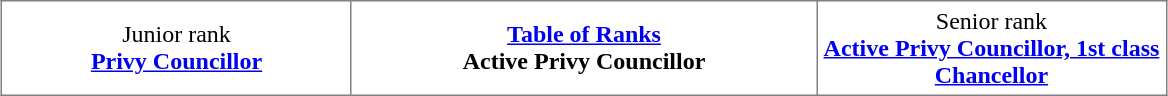<table class="toccolours" border="1" cellpadding="4" cellspacing="0" style="border-collapse: collapse; margin: 0.5em auto; clear: both;">
<tr>
<td width="30%" align="center">Junior rank<br><strong><a href='#'>Privy Councillor</a></strong></td>
<td width="40%" align="center"><strong><a href='#'>Table of Ranks</a></strong><br><strong>Active Privy Councillor</strong></td>
<td width="30%" align="center">Senior rank<br><strong><a href='#'>Active Privy Councillor, 1st class</a></strong><br><strong><a href='#'>Chancellor</a></strong></td>
</tr>
</table>
